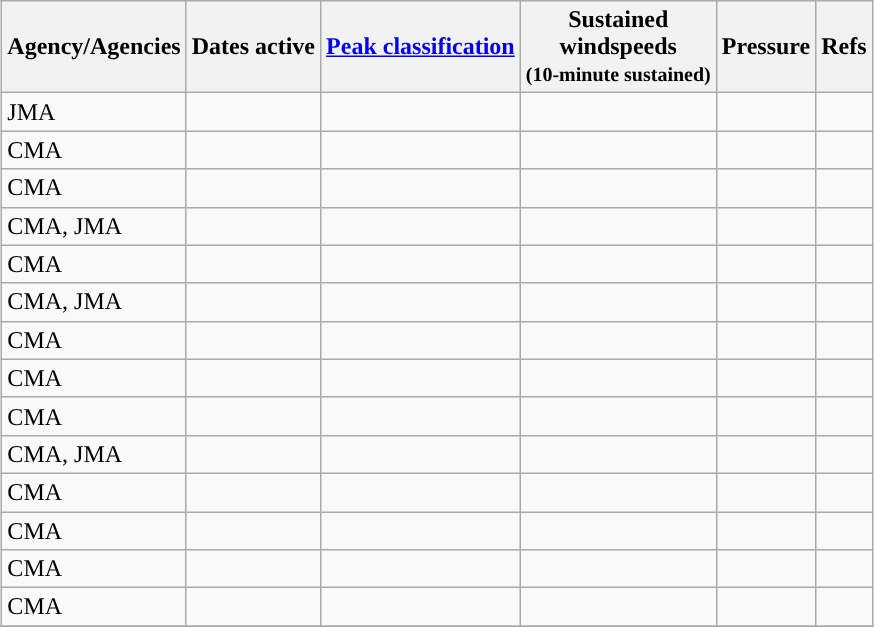<table class="wikitable sortable plainrowheaders" style="margin:auto">
<tr>
<th scope="col">Agency/Agencies</th>
<th scope="col">Dates active</th>
<th scope="col"><a href='#'>Peak classification</a></th>
<th scope="col">Sustained<br>windspeeds<br><small>(10-minute sustained)</small></th>
<th scope="col">Pressure</th>
<th scope="col" class="unsortable">Refs</th>
</tr>
<tr>
<td>JMA</td>
<td></td>
<td></td>
<td></td>
<td></td>
<td></td>
</tr>
<tr>
<td>CMA</td>
<td></td>
<td></td>
<td></td>
<td></td>
<td></td>
</tr>
<tr>
<td>CMA</td>
<td></td>
<td></td>
<td></td>
<td></td>
<td></td>
</tr>
<tr>
<td>CMA, JMA</td>
<td></td>
<td></td>
<td></td>
<td></td>
<td></td>
</tr>
<tr>
<td>CMA</td>
<td></td>
<td></td>
<td></td>
<td></td>
<td></td>
</tr>
<tr>
<td>CMA, JMA</td>
<td></td>
<td></td>
<td></td>
<td></td>
<td></td>
</tr>
<tr>
<td>CMA</td>
<td></td>
<td></td>
<td></td>
<td></td>
<td></td>
</tr>
<tr>
<td>CMA</td>
<td></td>
<td></td>
<td></td>
<td></td>
<td></td>
</tr>
<tr>
<td>CMA</td>
<td></td>
<td></td>
<td></td>
<td></td>
<td></td>
</tr>
<tr>
<td>CMA, JMA</td>
<td></td>
<td></td>
<td></td>
<td></td>
<td></td>
</tr>
<tr>
<td>CMA</td>
<td></td>
<td></td>
<td></td>
<td></td>
<td></td>
</tr>
<tr>
<td>CMA</td>
<td></td>
<td></td>
<td></td>
<td></td>
<td></td>
</tr>
<tr>
<td>CMA</td>
<td></td>
<td></td>
<td></td>
<td></td>
<td></td>
</tr>
<tr>
<td>CMA</td>
<td></td>
<td></td>
<td></td>
<td></td>
<td></td>
</tr>
<tr>
</tr>
</table>
